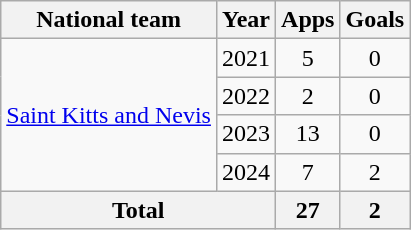<table class="wikitable" style="text-align:center">
<tr>
<th>National team</th>
<th>Year</th>
<th>Apps</th>
<th>Goals</th>
</tr>
<tr>
<td rowspan=4><a href='#'>Saint Kitts and Nevis</a></td>
<td>2021</td>
<td>5</td>
<td>0</td>
</tr>
<tr>
<td>2022</td>
<td>2</td>
<td>0</td>
</tr>
<tr>
<td>2023</td>
<td>13</td>
<td>0</td>
</tr>
<tr>
<td>2024</td>
<td>7</td>
<td>2</td>
</tr>
<tr>
<th colspan=2>Total</th>
<th>27</th>
<th>2</th>
</tr>
</table>
